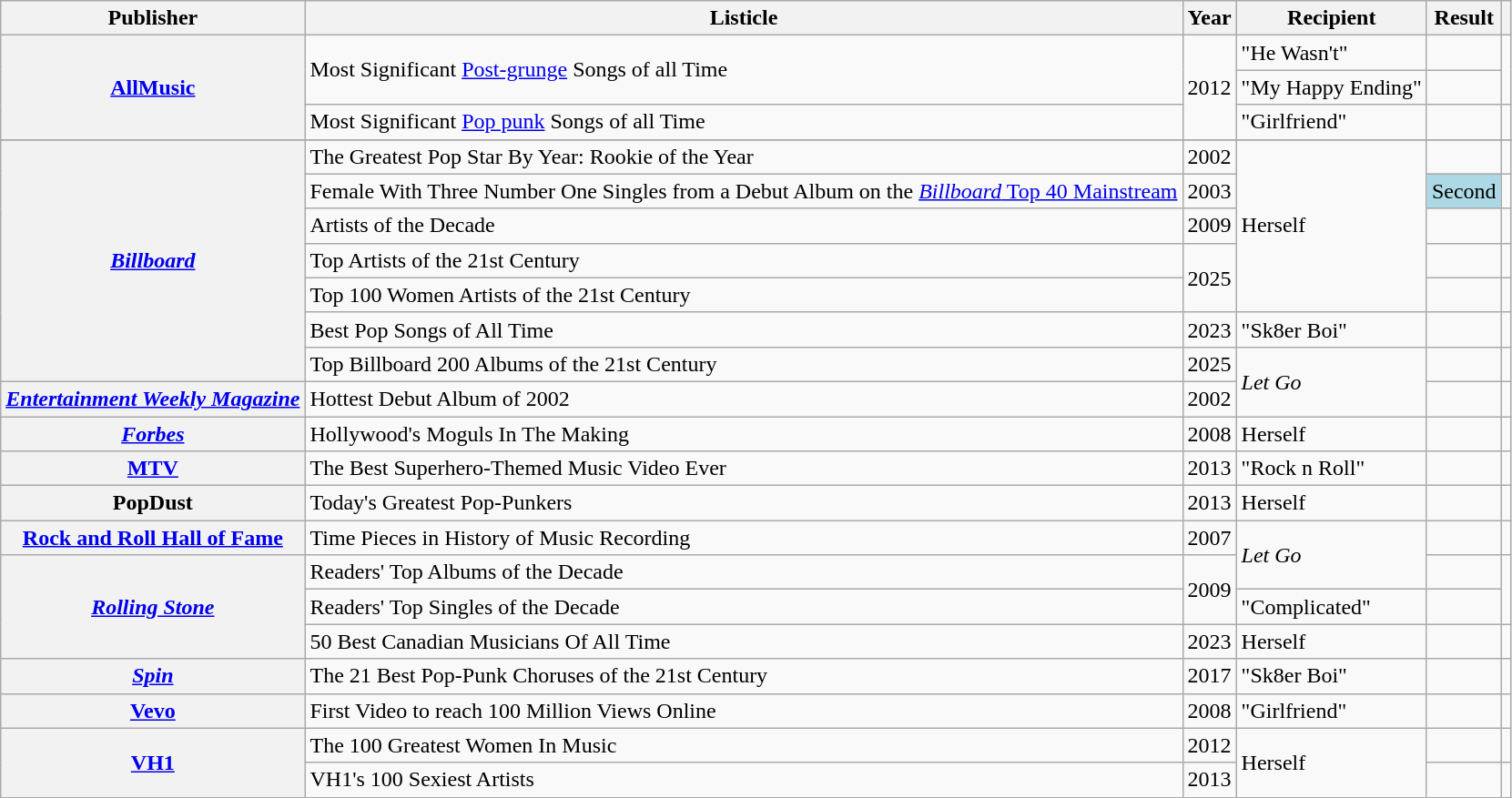<table class="wikitable plainrowheaders sortable" style="margin-right: 0;">
<tr>
<th scope="col">Publisher</th>
<th scope="col">Listicle</th>
<th scope="col">Year</th>
<th scope="col">Recipient</th>
<th scope="col">Result</th>
<th scope="col" class="unsortable"></th>
</tr>
<tr>
<th scope="row" rowspan = "3"><a href='#'>AllMusic</a></th>
<td rowspan= "2">Most Significant <a href='#'>Post-grunge</a> Songs of all Time</td>
<td style="text-align:center;" rowspan="3">2012</td>
<td>"He Wasn't"</td>
<td></td>
<td style="text-align:center;" rowspan="2"></td>
</tr>
<tr>
<td>"My Happy Ending"</td>
<td></td>
</tr>
<tr>
<td>Most Significant <a href='#'>Pop punk</a> Songs of all Time</td>
<td>"Girlfriend"</td>
<td></td>
<td style="text-align:center;"></td>
</tr>
<tr>
</tr>
<tr>
<th scope="row" rowspan = "7"><em><a href='#'>Billboard</a></em></th>
<td>The Greatest Pop Star By Year: Rookie of the Year</td>
<td style="text-align:center;">2002</td>
<td rowspan="5">Herself</td>
<td></td>
<td style="text-align:center;"></td>
</tr>
<tr>
<td>Female With Three Number One Singles from a Debut Album on the <a href='#'><em>Billboard</em> Top 40 Mainstream</a></td>
<td style="text-align:center;">2003</td>
<td style="background:lightblue;text-align:center;">Second</td>
<td align=center></td>
</tr>
<tr>
<td>Artists of the Decade</td>
<td style="text-align:center;">2009</td>
<td></td>
<td style="text-align:center;"></td>
</tr>
<tr>
<td>Top Artists of the 21st Century</td>
<td style="text-align:center;" rowspan="2">2025</td>
<td></td>
<td style="text-align:center;"></td>
</tr>
<tr>
<td>Top 100 Women Artists of the 21st Century</td>
<td></td>
<td style="text-align:center;"></td>
</tr>
<tr>
<td>Best Pop Songs of All Time</td>
<td style="text-align:center;">2023</td>
<td>"Sk8er Boi"</td>
<td></td>
<td style="text-align:center;"></td>
</tr>
<tr>
<td>Top Billboard 200 Albums of the 21st Century</td>
<td style="text-align:center;">2025</td>
<td rowspan = "2"><em>Let Go</em></td>
<td></td>
<td style="text-align:center;"></td>
</tr>
<tr>
<th scope="row"><em><a href='#'>Entertainment Weekly Magazine</a></em></th>
<td>Hottest Debut Album of 2002</td>
<td style="text-align:center;">2002</td>
<td></td>
<td align=center></td>
</tr>
<tr>
<th scope="row"><em><a href='#'>Forbes</a></em></th>
<td>Hollywood's Moguls In The Making</td>
<td style="text-align:center;">2008</td>
<td>Herself</td>
<td></td>
<td style="text-align:center;"></td>
</tr>
<tr>
<th scope="row"><a href='#'>MTV</a></th>
<td>The Best Superhero-Themed Music Video Ever</td>
<td style="text-align:center;">2013</td>
<td>"Rock n Roll"</td>
<td></td>
<td style="text-align:center;"></td>
</tr>
<tr>
<th scope="row">PopDust</th>
<td>Today's Greatest Pop-Punkers</td>
<td style="text-align:center;">2013</td>
<td>Herself</td>
<td></td>
<td style="text-align:center;"></td>
</tr>
<tr>
<th scope="row"><a href='#'>Rock and Roll Hall of Fame</a></th>
<td>Time Pieces in History of Music Recording</td>
<td style="text-align:center;">2007</td>
<td rowspan = "2"><em>Let Go</em></td>
<td></td>
<td style="text-align:center;"></td>
</tr>
<tr>
<th scope="row" rowspan = "3"><em><a href='#'>Rolling Stone</a></em></th>
<td>Readers' Top Albums of the Decade</td>
<td style="text-align:center;" rowspan="2">2009</td>
<td></td>
<td style="text-align:center;" rowspan = "2"></td>
</tr>
<tr>
<td>Readers' Top Singles of the Decade</td>
<td>"Complicated"</td>
<td></td>
</tr>
<tr>
<td>50 Best Canadian Musicians Of All Time</td>
<td style="text-align:center;">2023</td>
<td>Herself</td>
<td></td>
<td style="text-align:center;"></td>
</tr>
<tr>
<th scope="row"><a href='#'><em>Spin</em></a></th>
<td>The 21 Best Pop-Punk Choruses of the 21st Century</td>
<td style="text-align:center;">2017</td>
<td>"Sk8er Boi"</td>
<td></td>
<td style="text-align:center;"></td>
</tr>
<tr>
<th scope="row"><a href='#'>Vevo</a></th>
<td>First Video to reach 100 Million Views Online</td>
<td style="text-align:center;">2008</td>
<td>"Girlfriend"</td>
<td></td>
<td style="text-align:center;"></td>
</tr>
<tr>
<th scope="row" rowspan = "2"><a href='#'>VH1</a></th>
<td>The 100 Greatest Women In Music</td>
<td style="text-align:center;">2012</td>
<td rowspan = "2">Herself</td>
<td></td>
<td style="text-align:center;"></td>
</tr>
<tr>
<td>VH1's 100 Sexiest Artists</td>
<td style="text-align:center;">2013</td>
<td></td>
<td style="text-align:center;"></td>
</tr>
</table>
